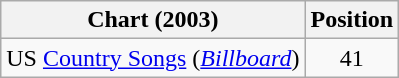<table class="wikitable sortable">
<tr>
<th scope="col">Chart (2003)</th>
<th scope="col">Position</th>
</tr>
<tr>
<td>US <a href='#'>Country Songs</a> (<em><a href='#'>Billboard</a></em>)</td>
<td align="center">41</td>
</tr>
</table>
